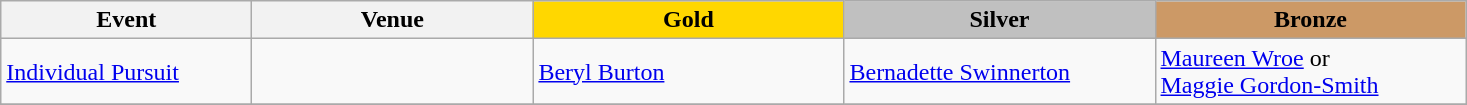<table class="wikitable" style="font-size: 100%">
<tr>
<th width=160>Event</th>
<th width=180>Venue</th>
<th width=200 style="background-color: gold;">Gold</th>
<th width=200 style="background-color: silver;">Silver</th>
<th width=200 style="background-color: #cc9966;">Bronze</th>
</tr>
<tr>
<td><a href='#'>Individual Pursuit</a></td>
<td></td>
<td><a href='#'>Beryl Burton</a></td>
<td><a href='#'>Bernadette Swinnerton</a></td>
<td><a href='#'>Maureen Wroe</a> or<br> <a href='#'>Maggie Gordon-Smith</a></td>
</tr>
<tr>
</tr>
</table>
